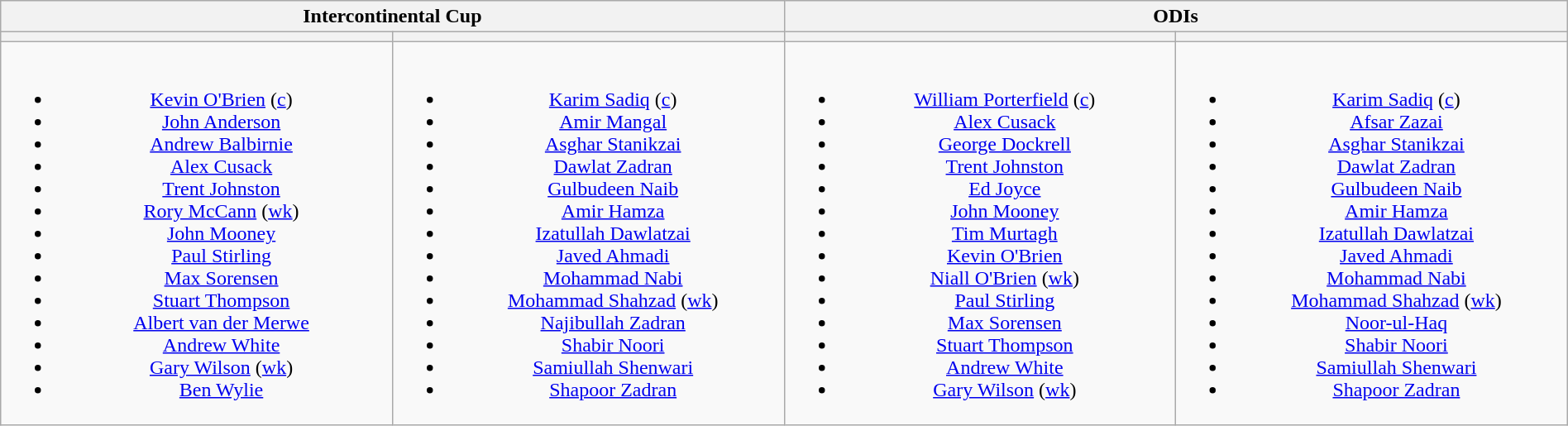<table class="wikitable" style="text-align:center; margin:auto">
<tr>
<th colspan=2>Intercontinental Cup</th>
<th colspan=2>ODIs</th>
</tr>
<tr>
<th style="width:16.6%"></th>
<th style="width:16.6%"></th>
<th style="width:16.6%"></th>
<th style="width:16.6%"></th>
</tr>
<tr style="vertical-align:top">
<td><br><ul><li><a href='#'>Kevin O'Brien</a> (<a href='#'>c</a>)</li><li><a href='#'>John Anderson</a></li><li><a href='#'>Andrew Balbirnie</a></li><li><a href='#'>Alex Cusack</a></li><li><a href='#'>Trent Johnston</a></li><li><a href='#'>Rory McCann</a> (<a href='#'>wk</a>)</li><li><a href='#'>John Mooney</a></li><li><a href='#'>Paul Stirling</a></li><li><a href='#'>Max Sorensen</a></li><li><a href='#'>Stuart Thompson</a></li><li><a href='#'>Albert van der Merwe</a></li><li><a href='#'>Andrew White</a></li><li><a href='#'>Gary Wilson</a> (<a href='#'>wk</a>)</li><li><a href='#'>Ben Wylie</a></li></ul></td>
<td><br><ul><li><a href='#'>Karim Sadiq</a> (<a href='#'>c</a>)</li><li><a href='#'>Amir Mangal</a></li><li><a href='#'>Asghar Stanikzai</a></li><li><a href='#'>Dawlat Zadran</a></li><li><a href='#'>Gulbudeen Naib</a></li><li><a href='#'>Amir Hamza</a></li><li><a href='#'>Izatullah Dawlatzai</a></li><li><a href='#'>Javed Ahmadi</a></li><li><a href='#'>Mohammad Nabi</a></li><li><a href='#'>Mohammad Shahzad</a> (<a href='#'>wk</a>)</li><li><a href='#'>Najibullah Zadran</a></li><li><a href='#'>Shabir Noori</a></li><li><a href='#'>Samiullah Shenwari</a></li><li><a href='#'>Shapoor Zadran</a></li></ul></td>
<td><br><ul><li><a href='#'>William Porterfield</a> (<a href='#'>c</a>)</li><li><a href='#'>Alex Cusack</a></li><li><a href='#'>George Dockrell</a></li><li><a href='#'>Trent Johnston</a></li><li><a href='#'>Ed Joyce</a></li><li><a href='#'>John Mooney</a></li><li><a href='#'>Tim Murtagh</a></li><li><a href='#'>Kevin O'Brien</a></li><li><a href='#'>Niall O'Brien</a> (<a href='#'>wk</a>)</li><li><a href='#'>Paul Stirling</a></li><li><a href='#'>Max Sorensen</a></li><li><a href='#'>Stuart Thompson</a></li><li><a href='#'>Andrew White</a></li><li><a href='#'>Gary Wilson</a> (<a href='#'>wk</a>)</li></ul></td>
<td><br><ul><li><a href='#'>Karim Sadiq</a> (<a href='#'>c</a>)</li><li><a href='#'>Afsar Zazai</a></li><li><a href='#'>Asghar Stanikzai</a></li><li><a href='#'>Dawlat Zadran</a></li><li><a href='#'>Gulbudeen Naib</a></li><li><a href='#'>Amir Hamza</a></li><li><a href='#'>Izatullah Dawlatzai</a></li><li><a href='#'>Javed Ahmadi</a></li><li><a href='#'>Mohammad Nabi</a></li><li><a href='#'>Mohammad Shahzad</a> (<a href='#'>wk</a>)</li><li><a href='#'>Noor-ul-Haq</a></li><li><a href='#'>Shabir Noori</a></li><li><a href='#'>Samiullah Shenwari</a></li><li><a href='#'>Shapoor Zadran</a></li></ul></td>
</tr>
</table>
